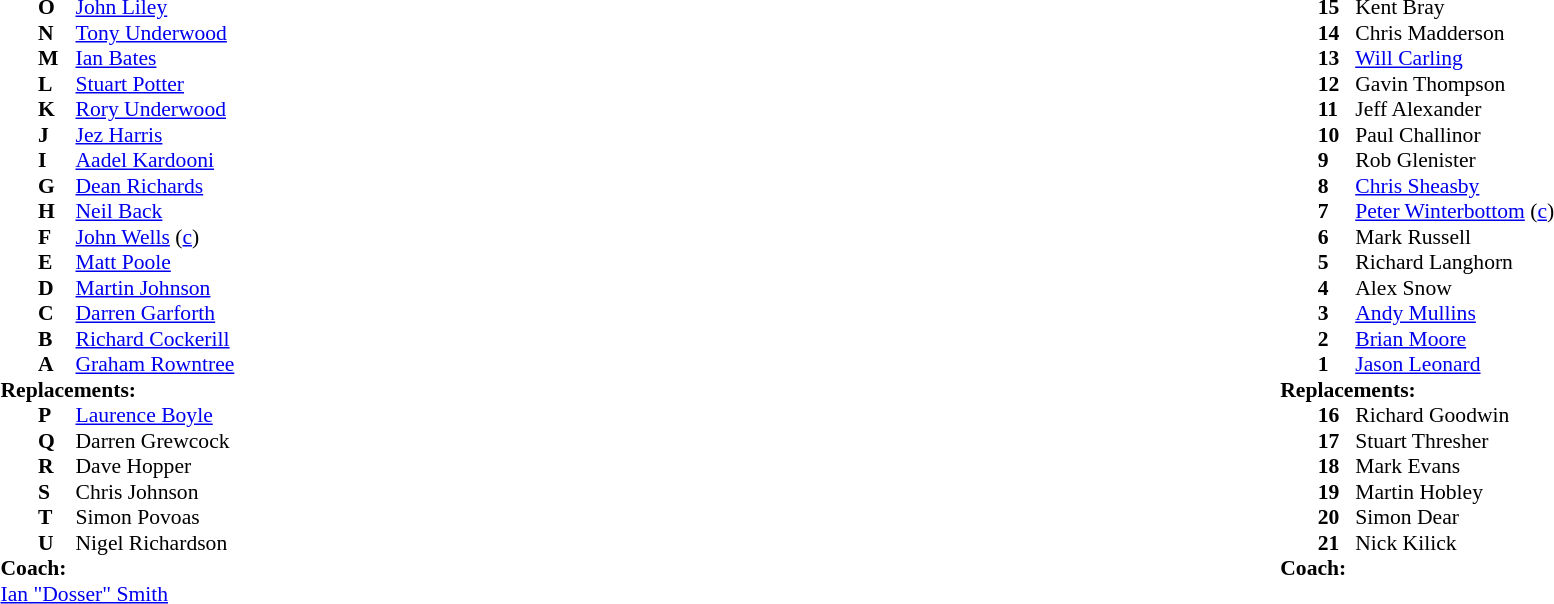<table width="100%">
<tr>
<td valign="top" width="50%"><br><table style="font-size: 90%" cellspacing="0" cellpadding="0">
<tr>
<th width="25"></th>
<th width="25"></th>
</tr>
<tr>
<td></td>
<td><strong>O</strong></td>
<td><a href='#'>John Liley</a></td>
</tr>
<tr>
<td></td>
<td><strong>N</strong></td>
<td><a href='#'>Tony Underwood</a></td>
</tr>
<tr>
<td></td>
<td><strong>M</strong></td>
<td><a href='#'>Ian Bates</a></td>
</tr>
<tr>
<td></td>
<td><strong>L</strong></td>
<td><a href='#'>Stuart Potter</a></td>
</tr>
<tr>
<td></td>
<td><strong>K</strong></td>
<td><a href='#'>Rory Underwood</a></td>
</tr>
<tr>
<td></td>
<td><strong>J</strong></td>
<td><a href='#'>Jez Harris</a></td>
</tr>
<tr>
<td></td>
<td><strong>I</strong></td>
<td><a href='#'>Aadel Kardooni</a></td>
</tr>
<tr>
<td></td>
<td><strong>G</strong></td>
<td><a href='#'>Dean Richards</a></td>
</tr>
<tr>
<td></td>
<td><strong>H</strong></td>
<td><a href='#'>Neil Back</a></td>
</tr>
<tr>
<td></td>
<td><strong>F</strong></td>
<td><a href='#'>John Wells</a> (<a href='#'>c</a>)</td>
</tr>
<tr>
<td></td>
<td><strong>E</strong></td>
<td><a href='#'>Matt Poole</a></td>
</tr>
<tr>
<td></td>
<td><strong>D</strong></td>
<td><a href='#'>Martin Johnson</a></td>
</tr>
<tr>
<td></td>
<td><strong>C</strong></td>
<td><a href='#'>Darren Garforth</a></td>
</tr>
<tr>
<td></td>
<td><strong>B</strong></td>
<td><a href='#'>Richard Cockerill</a></td>
</tr>
<tr>
<td></td>
<td><strong>A</strong></td>
<td><a href='#'>Graham Rowntree</a></td>
</tr>
<tr>
<td colspan=3><strong>Replacements:</strong></td>
</tr>
<tr>
<td></td>
<td><strong>P</strong></td>
<td><a href='#'>Laurence Boyle</a></td>
</tr>
<tr>
<td></td>
<td><strong>Q</strong></td>
<td>Darren Grewcock</td>
</tr>
<tr>
<td></td>
<td><strong>R</strong></td>
<td>Dave Hopper</td>
</tr>
<tr>
<td></td>
<td><strong>S</strong></td>
<td>Chris Johnson</td>
</tr>
<tr>
<td></td>
<td><strong>T</strong></td>
<td>Simon Povoas</td>
</tr>
<tr>
<td></td>
<td><strong>U</strong></td>
<td>Nigel Richardson</td>
</tr>
<tr>
<td colspan=3><strong>Coach:</strong></td>
</tr>
<tr>
<td colspan="4"><a href='#'>Ian "Dosser" Smith</a></td>
</tr>
<tr>
<td colspan="4"></td>
</tr>
<tr>
<td colspan="4"></td>
</tr>
</table>
</td>
<td valign="top" width="50%"><br><table style="font-size: 90%" cellspacing="0" cellpadding="0" align=center>
<tr>
<th width="25"></th>
<th width="25"></th>
</tr>
<tr>
<td></td>
<td><strong>15</strong></td>
<td>Kent Bray</td>
</tr>
<tr>
<td></td>
<td><strong>14</strong></td>
<td>Chris Madderson</td>
</tr>
<tr>
<td></td>
<td><strong>13</strong></td>
<td><a href='#'>Will Carling</a></td>
</tr>
<tr>
<td></td>
<td><strong>12</strong></td>
<td>Gavin Thompson</td>
</tr>
<tr>
<td></td>
<td><strong>11</strong></td>
<td>Jeff Alexander</td>
</tr>
<tr>
<td></td>
<td><strong>10</strong></td>
<td>Paul Challinor</td>
</tr>
<tr>
<td></td>
<td><strong>9</strong></td>
<td>Rob Glenister</td>
</tr>
<tr>
<td></td>
<td><strong>8</strong></td>
<td><a href='#'>Chris Sheasby</a></td>
</tr>
<tr>
<td></td>
<td><strong>7</strong></td>
<td><a href='#'>Peter Winterbottom</a> (<a href='#'>c</a>)</td>
</tr>
<tr>
<td></td>
<td><strong>6</strong></td>
<td>Mark Russell</td>
</tr>
<tr>
<td></td>
<td><strong>5</strong></td>
<td>Richard Langhorn</td>
</tr>
<tr>
<td></td>
<td><strong>4</strong></td>
<td>Alex Snow</td>
</tr>
<tr>
<td></td>
<td><strong>3</strong></td>
<td><a href='#'>Andy Mullins</a></td>
</tr>
<tr>
<td></td>
<td><strong>2</strong></td>
<td><a href='#'>Brian Moore</a></td>
</tr>
<tr>
<td></td>
<td><strong>1</strong></td>
<td><a href='#'>Jason Leonard</a></td>
</tr>
<tr>
<td colspan=3><strong>Replacements:</strong></td>
</tr>
<tr>
<td></td>
<td><strong>16</strong></td>
<td>Richard Goodwin</td>
</tr>
<tr>
<td></td>
<td><strong>17</strong></td>
<td>Stuart Thresher</td>
</tr>
<tr>
<td></td>
<td><strong>18</strong></td>
<td>Mark Evans</td>
</tr>
<tr>
<td></td>
<td><strong>19</strong></td>
<td>Martin Hobley</td>
</tr>
<tr>
<td></td>
<td><strong>20</strong></td>
<td>Simon Dear</td>
</tr>
<tr>
<td></td>
<td><strong>21</strong></td>
<td>Nick Kilick</td>
</tr>
<tr>
<td colspan=3><strong>Coach:</strong></td>
</tr>
<tr>
<td colspan="4"></td>
</tr>
<tr>
</tr>
</table>
</td>
</tr>
</table>
